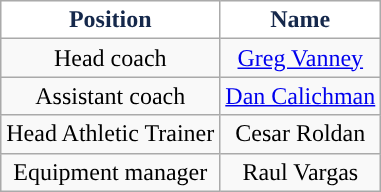<table class="wikitable" style="text-align:center;">
<tr>
<th style="background:#FFFFFF; color:#15284B;">Position</th>
<th style="background:#FFFFFF; color:#15284B;">Name</th>
</tr>
<tr>
<td>Head coach</td>
<td>  <a href='#'>Greg Vanney</a></td>
</tr>
<tr>
<td>Assistant coach</td>
<td>  <a href='#'>Dan Calichman</a></td>
</tr>
<tr>
<td>Head Athletic Trainer</td>
<td> Cesar Roldan</td>
</tr>
<tr>
<td>Equipment manager</td>
<td> Raul Vargas</td>
</tr>
</table>
